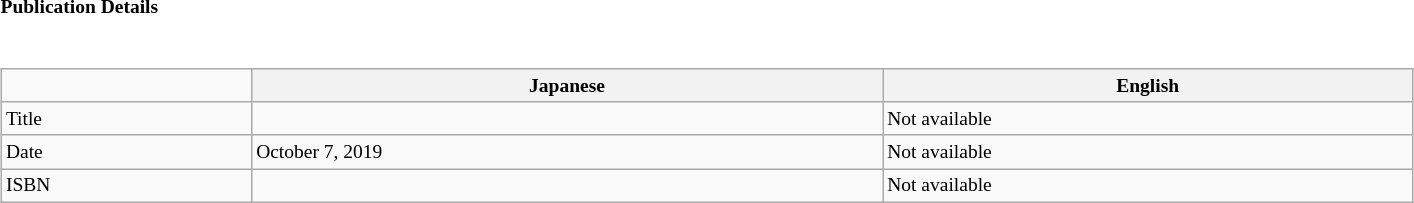<table class="collapsible collapsed" border="0" style="width:75%; font-size:small;">
<tr>
<th style="width:20em; text-align:left">Publication Details</th>
<th></th>
</tr>
<tr>
<td colspan="2"><br><table class="wikitable" style="width:100%; font-size:small;  margin-right:-1em;">
<tr>
<td></td>
<th>Japanese</th>
<th>English</th>
</tr>
<tr>
<td>Title</td>
<td> </td>
<td> Not available</td>
</tr>
<tr>
<td>Date</td>
<td> October 7, 2019</td>
<td> Not available</td>
</tr>
<tr>
<td>ISBN</td>
<td> </td>
<td> Not available</td>
</tr>
</table>
</td>
</tr>
</table>
